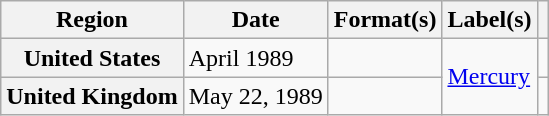<table class="wikitable plainrowheaders">
<tr>
<th scope="col">Region</th>
<th scope="col">Date</th>
<th scope="col">Format(s)</th>
<th scope="col">Label(s)</th>
<th scope="col"></th>
</tr>
<tr>
<th scope="row">United States</th>
<td>April 1989</td>
<td></td>
<td rowspan="2"><a href='#'>Mercury</a></td>
<td></td>
</tr>
<tr>
<th scope="row">United Kingdom</th>
<td>May 22, 1989</td>
<td></td>
<td></td>
</tr>
</table>
